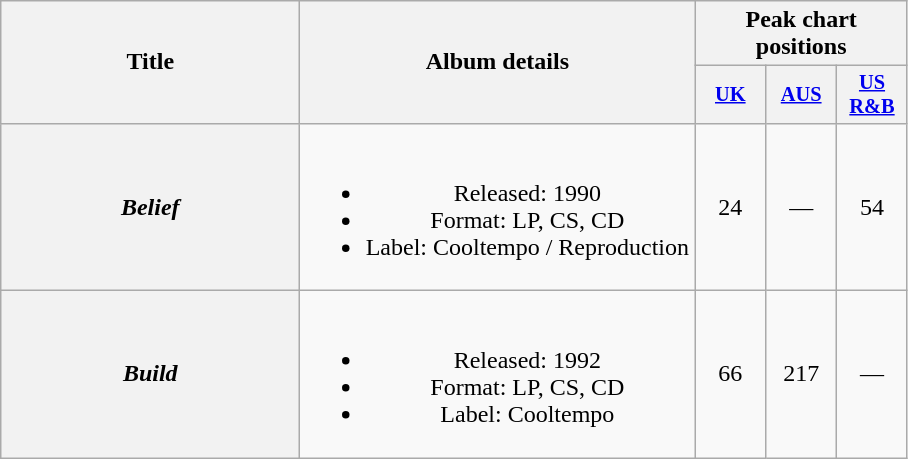<table class="wikitable plainrowheaders" style="text-align:center;" border="1">
<tr>
<th scope="col" rowspan="2" style="width:12em;">Title</th>
<th scope="col" rowspan="2" style="width:16em;">Album details</th>
<th scope="col" colspan="3">Peak chart<br>positions</th>
</tr>
<tr>
<th scope="col" style="width:3em; font-size:85%"><a href='#'>UK</a><br></th>
<th scope="col" style="width:3em; font-size:85%"><a href='#'>AUS</a><br></th>
<th scope="col" style="width:3em; font-size:85%"><a href='#'>US <br> R&B</a><br></th>
</tr>
<tr>
<th scope="row"><em>Belief</em></th>
<td><br><ul><li>Released: 1990</li><li>Format: LP, CS, CD</li><li>Label: Cooltempo / Reproduction</li></ul></td>
<td>24</td>
<td>—</td>
<td>54</td>
</tr>
<tr>
<th scope="row"><em>Build</em></th>
<td><br><ul><li>Released: 1992</li><li>Format: LP, CS, CD</li><li>Label: Cooltempo</li></ul></td>
<td>66</td>
<td>217</td>
<td>—</td>
</tr>
</table>
